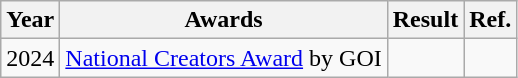<table class="wikitable">
<tr>
<th>Year</th>
<th>Awards</th>
<th>Result</th>
<th>Ref.</th>
</tr>
<tr>
<td>2024</td>
<td><a href='#'>National Creators Award</a> by GOI</td>
<td></td>
<td></td>
</tr>
</table>
